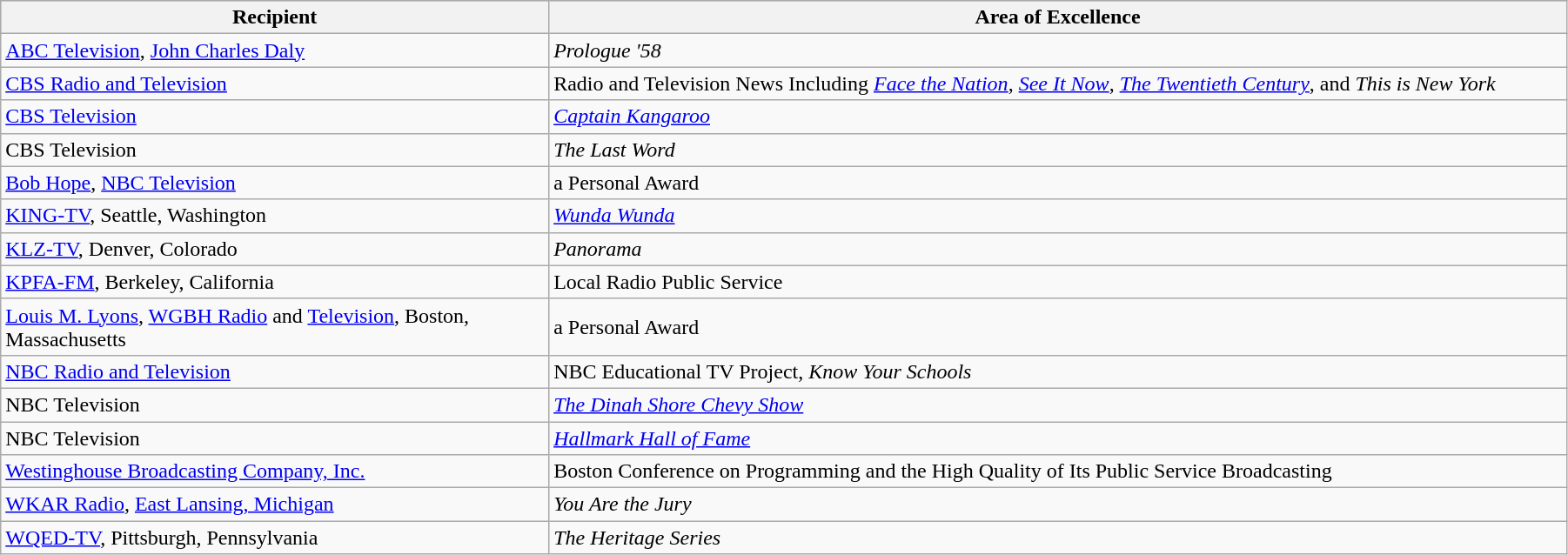<table class="wikitable" style="width:95%">
<tr bgcolor="#CCCCCC">
<th width=35%>Recipient</th>
<th width=65%>Area of Excellence</th>
</tr>
<tr>
<td rowspan="1"><a href='#'>ABC Television</a>, <a href='#'>John Charles Daly</a></td>
<td><em>Prologue '58</em></td>
</tr>
<tr>
<td rowspan="1"><a href='#'>CBS Radio and Television</a></td>
<td>Radio and Television News Including <em><a href='#'>Face the Nation</a></em>, <em><a href='#'>See It Now</a></em>, <em><a href='#'>The Twentieth Century</a></em>, and <em>This is New York</em></td>
</tr>
<tr>
<td rowspan="1"><a href='#'>CBS Television</a></td>
<td><em><a href='#'>Captain Kangaroo</a></em></td>
</tr>
<tr>
<td rowspan="1">CBS Television</td>
<td><em>The Last Word</em></td>
</tr>
<tr>
<td rowspan="1"><a href='#'>Bob Hope</a>, <a href='#'>NBC Television</a></td>
<td>a Personal Award</td>
</tr>
<tr>
<td rowspan="1"><a href='#'>KING-TV</a>, Seattle, Washington</td>
<td><em><a href='#'>Wunda Wunda</a></em></td>
</tr>
<tr>
<td rowspan="1"><a href='#'>KLZ-TV</a>, Denver, Colorado</td>
<td><em>Panorama</em></td>
</tr>
<tr>
<td rowspan="1"><a href='#'>KPFA-FM</a>, Berkeley, California</td>
<td>Local Radio Public Service</td>
</tr>
<tr>
<td rowspan="1"><a href='#'>Louis M. Lyons</a>, <a href='#'>WGBH Radio</a> and <a href='#'>Television</a>, Boston, Massachusetts</td>
<td>a Personal Award</td>
</tr>
<tr>
<td rowspan="1"><a href='#'>NBC Radio and Television</a></td>
<td>NBC Educational TV Project, <em>Know Your Schools</em></td>
</tr>
<tr>
<td rowspan="1">NBC Television</td>
<td><em><a href='#'>The Dinah Shore Chevy Show</a></em></td>
</tr>
<tr>
<td rowspan="1">NBC Television</td>
<td><em><a href='#'>Hallmark Hall of Fame</a></em></td>
</tr>
<tr>
<td rowspan="1"><a href='#'>Westinghouse Broadcasting Company, Inc.</a></td>
<td>Boston Conference on Programming and the High Quality of Its Public Service Broadcasting</td>
</tr>
<tr>
<td rowspan="1"><a href='#'>WKAR Radio</a>, <a href='#'>East Lansing, Michigan</a></td>
<td><em>You Are the Jury</em></td>
</tr>
<tr>
<td rowspan="1"><a href='#'>WQED-TV</a>, Pittsburgh, Pennsylvania</td>
<td><em>The Heritage Series</em></td>
</tr>
</table>
